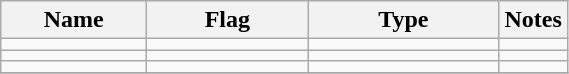<table class="wikitable sortable">
<tr>
<th scope="col" width="90px">Name</th>
<th scope="col" width="100px">Flag</th>
<th scope="col" width="120px">Type</th>
<th>Notes</th>
</tr>
<tr>
<td align="left"></td>
<td align="left"></td>
<td align="left"></td>
<td align="left"></td>
</tr>
<tr>
<td align="left"></td>
<td align="left"></td>
<td align="left"></td>
<td align="left"></td>
</tr>
<tr>
<td align="left"></td>
<td align="left"></td>
<td align="left"></td>
<td align="left"></td>
</tr>
<tr>
</tr>
</table>
